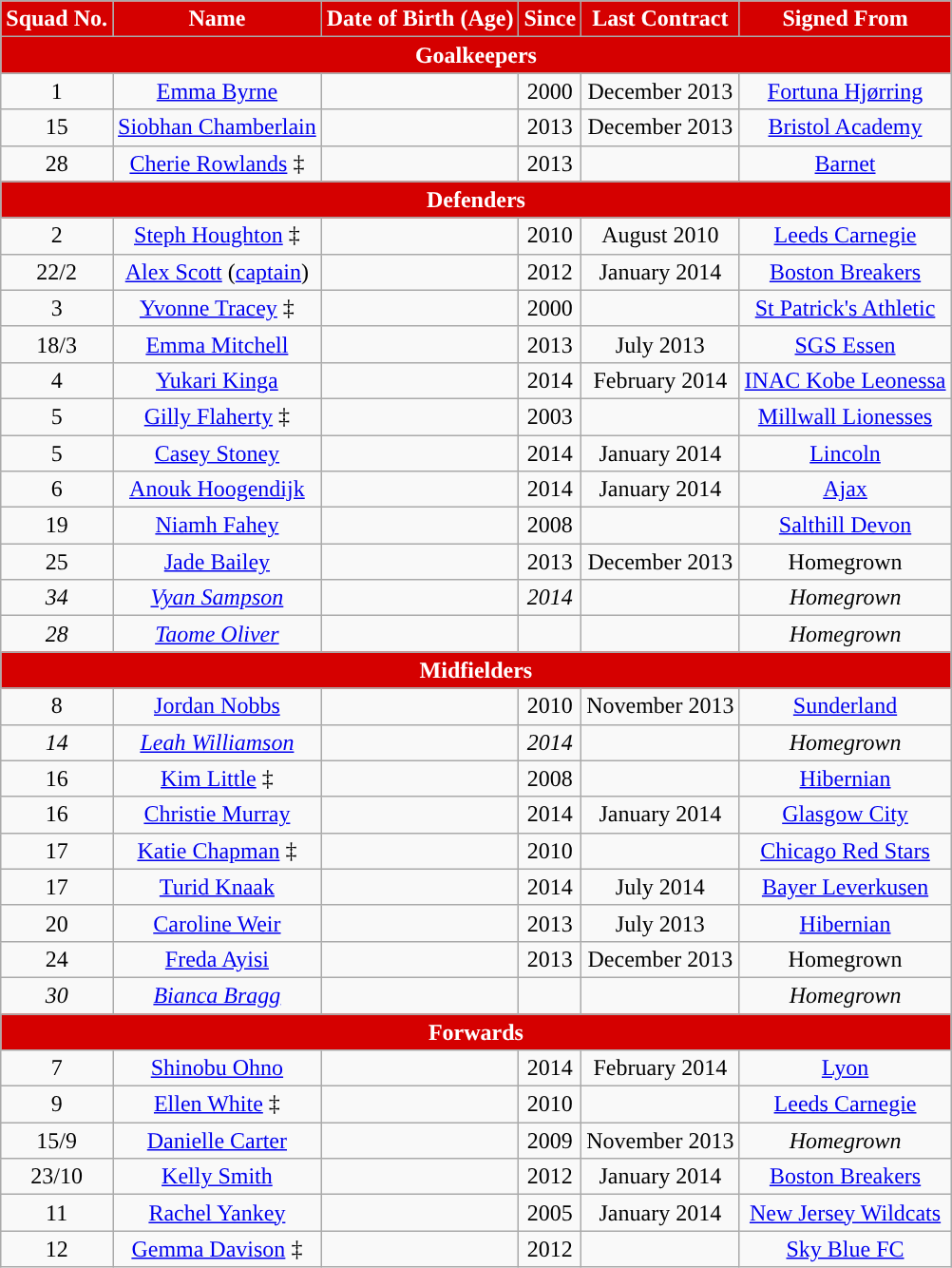<table class="wikitable" style="text-align:center; font-size:100%; ">
<tr>
<th style="background:#d50000; color:white; text-align:center;">Squad No.</th>
<th style="background:#d50000; color:white; text-align:center;">Name</th>
<th style="background:#d50000; color:white; text-align:center;">Date of Birth (Age)</th>
<th style="background:#d50000; color:white; text-align:center;">Since</th>
<th style="background:#d50000; color:white; text-align:center;">Last Contract</th>
<th style="background:#d50000; color:white; text-align:center;">Signed From</th>
</tr>
<tr>
<th colspan="6" style="background:#d50000; color:white; text-align:center">Goalkeepers</th>
</tr>
<tr>
<td>1</td>
<td> <a href='#'>Emma Byrne</a></td>
<td></td>
<td>2000</td>
<td>December 2013</td>
<td> <a href='#'>Fortuna Hjørring</a></td>
</tr>
<tr>
<td>15</td>
<td><em></em> <a href='#'>Siobhan Chamberlain</a></td>
<td></td>
<td>2013</td>
<td>December 2013</td>
<td> <a href='#'>Bristol Academy</a></td>
</tr>
<tr>
<td>28</td>
<td><em></em> <a href='#'>Cherie Rowlands</a> ‡</td>
<td></td>
<td>2013</td>
<td></td>
<td> <a href='#'>Barnet</a></td>
</tr>
<tr>
<th colspan="6" style="background:#d50000; color:white; text-align:center">Defenders</th>
</tr>
<tr>
<td>2</td>
<td> <a href='#'>Steph Houghton</a> ‡</td>
<td></td>
<td>2010</td>
<td>August 2010</td>
<td> <a href='#'>Leeds Carnegie</a></td>
</tr>
<tr>
<td>22/2</td>
<td> <a href='#'>Alex Scott</a> (<a href='#'>captain</a>)</td>
<td></td>
<td>2012</td>
<td>January 2014</td>
<td> <a href='#'>Boston Breakers</a></td>
</tr>
<tr>
<td>3</td>
<td> <a href='#'>Yvonne Tracey</a> ‡</td>
<td></td>
<td>2000</td>
<td></td>
<td> <a href='#'>St Patrick's Athletic</a></td>
</tr>
<tr>
<td>18/3</td>
<td> <a href='#'>Emma Mitchell</a></td>
<td></td>
<td>2013</td>
<td>July 2013</td>
<td> <a href='#'>SGS Essen</a></td>
</tr>
<tr>
<td>4</td>
<td> <a href='#'>Yukari Kinga</a></td>
<td></td>
<td>2014</td>
<td>February 2014</td>
<td> <a href='#'>INAC Kobe Leonessa</a></td>
</tr>
<tr>
<td>5</td>
<td> <a href='#'>Gilly Flaherty</a> ‡</td>
<td></td>
<td>2003</td>
<td></td>
<td> <a href='#'>Millwall Lionesses</a></td>
</tr>
<tr>
<td>5</td>
<td> <a href='#'>Casey Stoney</a></td>
<td></td>
<td>2014</td>
<td>January 2014</td>
<td> <a href='#'>Lincoln</a></td>
</tr>
<tr>
<td>6</td>
<td> <a href='#'>Anouk Hoogendijk</a></td>
<td></td>
<td>2014</td>
<td>January 2014 </td>
<td> <a href='#'>Ajax</a></td>
</tr>
<tr>
<td>19</td>
<td> <a href='#'>Niamh Fahey</a></td>
<td></td>
<td>2008</td>
<td></td>
<td> <a href='#'>Salthill Devon</a></td>
</tr>
<tr>
<td>25</td>
<td> <a href='#'>Jade Bailey</a></td>
<td></td>
<td>2013</td>
<td>December 2013</td>
<td>Homegrown</td>
</tr>
<tr>
<td><em>34</em></td>
<td><em> <a href='#'>Vyan Sampson</a></em></td>
<td><em></em></td>
<td><em>2014</em></td>
<td></td>
<td><em>Homegrown</em></td>
</tr>
<tr>
<td><em>28</em></td>
<td><em> <a href='#'>Taome Oliver</a></em></td>
<td><em></em></td>
<td></td>
<td></td>
<td><em>Homegrown</em></td>
</tr>
<tr>
<th colspan="6" style="background:#d50000; color:white; text-align:center">Midfielders</th>
</tr>
<tr>
<td>8</td>
<td> <a href='#'>Jordan Nobbs</a></td>
<td></td>
<td>2010</td>
<td>November 2013</td>
<td> <a href='#'>Sunderland</a></td>
</tr>
<tr>
<td><em>14</em></td>
<td><em> <a href='#'>Leah Williamson</a></em></td>
<td><em></em></td>
<td><em>2014</em></td>
<td></td>
<td><em>Homegrown</em></td>
</tr>
<tr>
<td>16</td>
<td> <a href='#'>Kim Little</a> ‡</td>
<td></td>
<td>2008</td>
<td></td>
<td> <a href='#'>Hibernian</a></td>
</tr>
<tr>
<td>16</td>
<td> <a href='#'>Christie Murray</a></td>
<td></td>
<td>2014</td>
<td>January 2014</td>
<td> <a href='#'>Glasgow City</a></td>
</tr>
<tr>
<td>17</td>
<td><em></em> <a href='#'>Katie Chapman</a> ‡</td>
<td></td>
<td>2010</td>
<td></td>
<td> <a href='#'>Chicago Red Stars</a></td>
</tr>
<tr>
<td>17</td>
<td> <a href='#'>Turid Knaak</a></td>
<td></td>
<td>2014</td>
<td>July 2014</td>
<td> <a href='#'>Bayer Leverkusen</a></td>
</tr>
<tr>
<td>20</td>
<td> <a href='#'>Caroline Weir</a></td>
<td></td>
<td>2013</td>
<td>July 2013</td>
<td> <a href='#'>Hibernian</a></td>
</tr>
<tr>
<td>24</td>
<td> <a href='#'>Freda Ayisi</a></td>
<td></td>
<td>2013</td>
<td>December 2013</td>
<td>Homegrown</td>
</tr>
<tr>
<td><em>30</em></td>
<td><em> <a href='#'>Bianca Bragg</a></em></td>
<td><em></em></td>
<td></td>
<td></td>
<td><em>Homegrown</em></td>
</tr>
<tr>
<th colspan="6" style="background:#d50000; color:white; text-align:center">Forwards</th>
</tr>
<tr>
<td>7</td>
<td> <a href='#'>Shinobu Ohno</a></td>
<td></td>
<td>2014</td>
<td>February 2014</td>
<td> <a href='#'>Lyon</a></td>
</tr>
<tr>
<td>9</td>
<td> <a href='#'>Ellen White</a> ‡</td>
<td></td>
<td>2010</td>
<td></td>
<td> <a href='#'>Leeds Carnegie</a></td>
</tr>
<tr>
<td>15/9</td>
<td> <a href='#'>Danielle Carter</a></td>
<td></td>
<td>2009</td>
<td>November 2013</td>
<td><em>Homegrown</em></td>
</tr>
<tr>
<td>23/10</td>
<td> <a href='#'>Kelly Smith</a></td>
<td></td>
<td>2012</td>
<td>January 2014</td>
<td> <a href='#'>Boston Breakers</a></td>
</tr>
<tr>
<td>11</td>
<td> <a href='#'>Rachel Yankey</a></td>
<td></td>
<td>2005</td>
<td>January 2014</td>
<td> <a href='#'>New Jersey Wildcats</a></td>
</tr>
<tr>
<td>12</td>
<td> <a href='#'>Gemma Davison</a> ‡</td>
<td></td>
<td>2012</td>
<td></td>
<td> <a href='#'>Sky Blue FC</a></td>
</tr>
</table>
